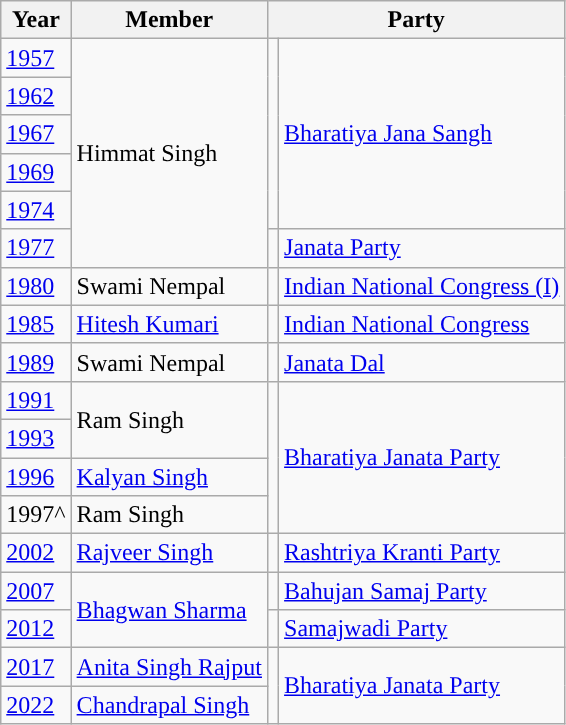<table class="wikitable">
<tr>
<th>Year</th>
<th>Member</th>
<th colspan="2">Party</th>
</tr>
<tr>
<td><a href='#'>1957</a></td>
<td rowspan="6">Himmat Singh</td>
<td rowspan="5" style="background-color: "></td>
<td rowspan="5"><a href='#'>Bharatiya Jana Sangh</a></td>
</tr>
<tr>
<td><a href='#'>1962</a></td>
</tr>
<tr>
<td><a href='#'>1967</a></td>
</tr>
<tr>
<td><a href='#'>1969</a></td>
</tr>
<tr>
<td><a href='#'>1974</a></td>
</tr>
<tr>
<td><a href='#'>1977</a></td>
<td style="background-color: "></td>
<td><a href='#'>Janata Party</a></td>
</tr>
<tr>
<td><a href='#'>1980</a></td>
<td>Swami Nempal</td>
<td style="background-color: "></td>
<td><a href='#'>Indian National Congress (I)</a></td>
</tr>
<tr>
<td><a href='#'>1985</a></td>
<td><a href='#'>Hitesh Kumari</a></td>
<td style="background-color: "></td>
<td><a href='#'>Indian National Congress</a></td>
</tr>
<tr>
<td><a href='#'>1989</a></td>
<td>Swami Nempal</td>
<td style="background-color: "></td>
<td><a href='#'>Janata Dal</a></td>
</tr>
<tr>
<td><a href='#'>1991</a></td>
<td rowspan="2">Ram Singh</td>
<td rowspan="4" style="background-color: "></td>
<td rowspan="4"><a href='#'>Bharatiya Janata Party</a></td>
</tr>
<tr>
<td><a href='#'>1993</a></td>
</tr>
<tr>
<td><a href='#'>1996</a></td>
<td><a href='#'>Kalyan Singh</a></td>
</tr>
<tr>
<td>1997^</td>
<td>Ram Singh</td>
</tr>
<tr>
<td><a href='#'>2002</a></td>
<td><a href='#'>Rajveer Singh</a></td>
<td style="background-color: "></td>
<td><a href='#'>Rashtriya Kranti Party</a></td>
</tr>
<tr>
<td><a href='#'>2007</a></td>
<td rowspan="2"><a href='#'>Bhagwan Sharma</a></td>
<td style="background-color: "></td>
<td><a href='#'>Bahujan Samaj Party</a></td>
</tr>
<tr>
<td><a href='#'>2012</a></td>
<td style="background-color: "></td>
<td><a href='#'>Samajwadi Party</a></td>
</tr>
<tr>
<td><a href='#'>2017</a></td>
<td><a href='#'>Anita Singh Rajput</a></td>
<td rowspan="2" style="background-color: "></td>
<td rowspan="2"><a href='#'>Bharatiya Janata Party</a></td>
</tr>
<tr>
<td><a href='#'>2022</a></td>
<td><a href='#'>Chandrapal Singh</a></td>
</tr>
</table>
